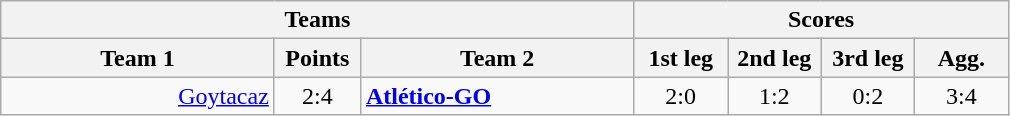<table class="wikitable" style="text-align:center;">
<tr>
<th colspan=3>Teams</th>
<th colspan=4>Scores</th>
</tr>
<tr>
<th width="175">Team 1</th>
<th width="50">Points</th>
<th width="175">Team 2</th>
<th width="55">1st leg</th>
<th width="55">2nd leg</th>
<th width="55">3rd leg</th>
<th width="55">Agg.</th>
</tr>
<tr>
<td align=right><a href='#'>Goytacaz</a> </td>
<td>2:4</td>
<td align=left> <strong><a href='#'>Atlético-GO</a></strong></td>
<td>2:0</td>
<td>1:2</td>
<td>0:2</td>
<td>3:4</td>
</tr>
</table>
